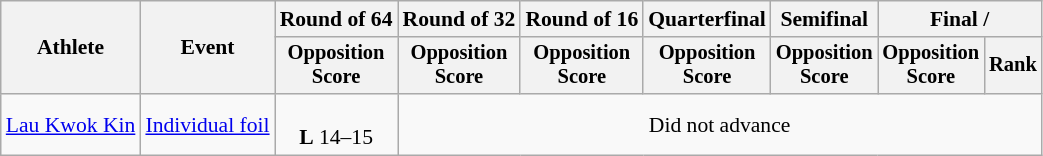<table class="wikitable" style="font-size:90%">
<tr>
<th rowspan="2">Athlete</th>
<th rowspan="2">Event</th>
<th>Round of 64</th>
<th>Round of 32</th>
<th>Round of 16</th>
<th>Quarterfinal</th>
<th>Semifinal</th>
<th colspan=2>Final / </th>
</tr>
<tr style="font-size:95%">
<th>Opposition <br> Score</th>
<th>Opposition <br> Score</th>
<th>Opposition <br> Score</th>
<th>Opposition <br> Score</th>
<th>Opposition <br> Score</th>
<th>Opposition <br> Score</th>
<th>Rank</th>
</tr>
<tr align=center>
<td align=left><a href='#'>Lau Kwok Kin</a></td>
<td align=left><a href='#'>Individual foil</a></td>
<td><br><strong>L</strong> 14–15</td>
<td colspan=6>Did not advance</td>
</tr>
</table>
